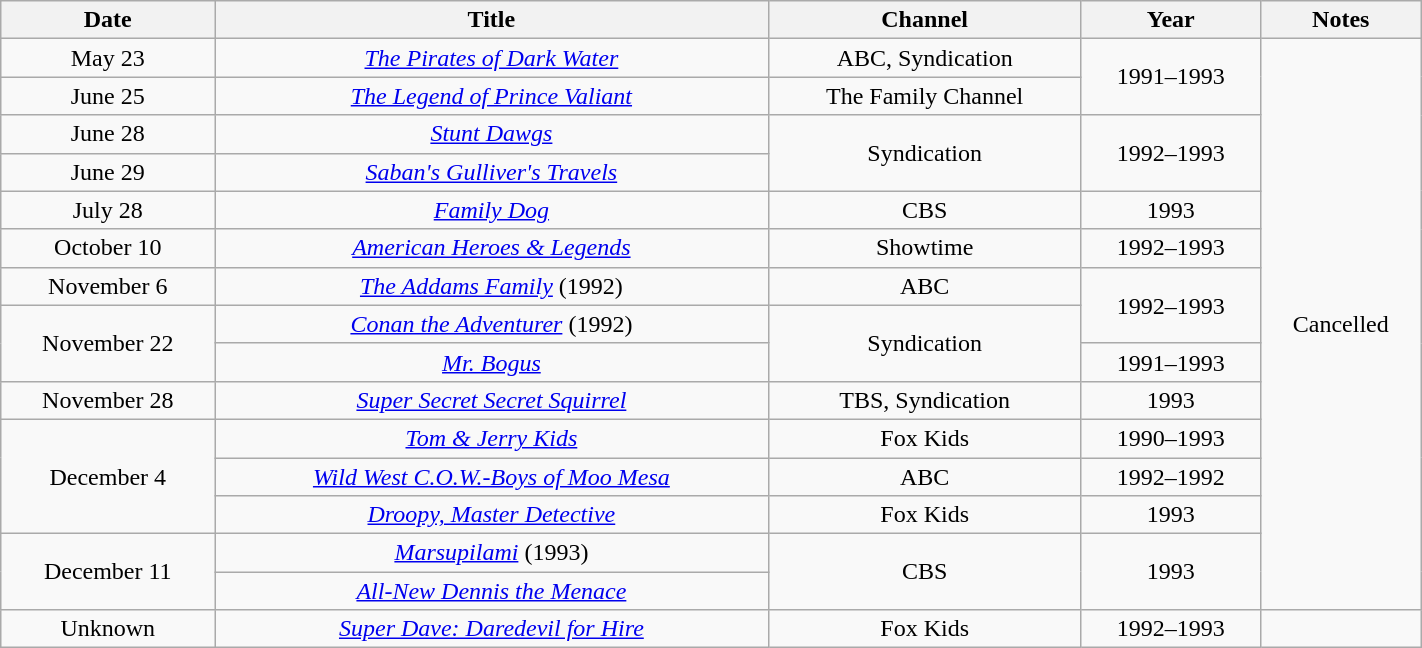<table class="wikitable sortable" style="text-align: center" width="75%">
<tr>
<th scope="col">Date</th>
<th scope="col">Title</th>
<th scope="col">Channel</th>
<th scope="col">Year</th>
<th scope="col">Notes</th>
</tr>
<tr>
<td>May 23</td>
<td><em><a href='#'>The Pirates of Dark Water</a></em></td>
<td>ABC, Syndication</td>
<td rowspan=2>1991–1993</td>
<td rowspan=15>Cancelled</td>
</tr>
<tr>
<td>June 25</td>
<td><em><a href='#'>The Legend of Prince Valiant</a></em></td>
<td>The Family Channel</td>
</tr>
<tr>
<td>June 28</td>
<td><em><a href='#'>Stunt Dawgs</a></em></td>
<td rowspan=2>Syndication</td>
<td rowspan=2>1992–1993</td>
</tr>
<tr>
<td>June 29</td>
<td><em><a href='#'>Saban's Gulliver's Travels</a></em></td>
</tr>
<tr>
<td>July 28</td>
<td><em><a href='#'>Family Dog</a></em></td>
<td>CBS</td>
<td>1993</td>
</tr>
<tr>
<td>October 10</td>
<td><em><a href='#'>American Heroes & Legends</a></em></td>
<td>Showtime</td>
<td>1992–1993</td>
</tr>
<tr>
<td>November 6</td>
<td><em><a href='#'>The Addams Family</a></em> (1992)</td>
<td>ABC</td>
<td rowspan=2>1992–1993</td>
</tr>
<tr>
<td rowspan=2>November 22</td>
<td><em><a href='#'>Conan the Adventurer</a></em> (1992)</td>
<td rowspan=2>Syndication</td>
</tr>
<tr>
<td><em><a href='#'>Mr. Bogus</a></em></td>
<td>1991–1993</td>
</tr>
<tr>
<td>November 28</td>
<td><em><a href='#'>Super Secret Secret Squirrel</a></em></td>
<td>TBS, Syndication</td>
<td>1993</td>
</tr>
<tr>
<td rowspan=3>December 4</td>
<td><em><a href='#'>Tom & Jerry Kids</a></em></td>
<td>Fox Kids</td>
<td>1990–1993</td>
</tr>
<tr>
<td><em><a href='#'>Wild West C.O.W.-Boys of Moo Mesa</a></em></td>
<td>ABC</td>
<td>1992–1992</td>
</tr>
<tr>
<td><em><a href='#'>Droopy, Master Detective</a></em></td>
<td>Fox Kids</td>
<td>1993</td>
</tr>
<tr>
<td rowspan=2>December 11</td>
<td><em><a href='#'>Marsupilami</a></em> (1993)</td>
<td rowspan=2>CBS</td>
<td rowspan=2>1993</td>
</tr>
<tr>
<td><em><a href='#'>All-New Dennis the Menace</a></em></td>
</tr>
<tr>
<td>Unknown</td>
<td><em><a href='#'>Super Dave: Daredevil for Hire</a></em></td>
<td>Fox Kids</td>
<td>1992–1993</td>
</tr>
</table>
